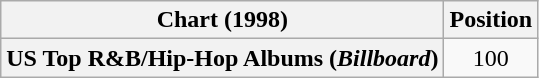<table class="wikitable plainrowheaders" style="text-align:center">
<tr>
<th scope="col">Chart (1998)</th>
<th scope="col">Position</th>
</tr>
<tr>
<th scope="row">US Top R&B/Hip-Hop Albums (<em>Billboard</em>)</th>
<td>100</td>
</tr>
</table>
